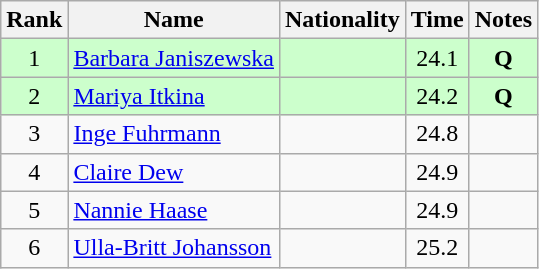<table class="wikitable sortable" style="text-align:center">
<tr>
<th>Rank</th>
<th>Name</th>
<th>Nationality</th>
<th>Time</th>
<th>Notes</th>
</tr>
<tr bgcolor=ccffcc>
<td>1</td>
<td align=left><a href='#'>Barbara Janiszewska</a></td>
<td align=left></td>
<td>24.1</td>
<td><strong>Q</strong></td>
</tr>
<tr bgcolor=ccffcc>
<td>2</td>
<td align=left><a href='#'>Mariya Itkina</a></td>
<td align=left></td>
<td>24.2</td>
<td><strong>Q</strong></td>
</tr>
<tr>
<td>3</td>
<td align=left><a href='#'>Inge Fuhrmann</a></td>
<td align=left></td>
<td>24.8</td>
<td></td>
</tr>
<tr>
<td>4</td>
<td align=left><a href='#'>Claire Dew</a></td>
<td align=left></td>
<td>24.9</td>
<td></td>
</tr>
<tr>
<td>5</td>
<td align=left><a href='#'>Nannie Haase</a></td>
<td align=left></td>
<td>24.9</td>
<td></td>
</tr>
<tr>
<td>6</td>
<td align=left><a href='#'>Ulla-Britt Johansson</a></td>
<td align=left></td>
<td>25.2</td>
<td></td>
</tr>
</table>
